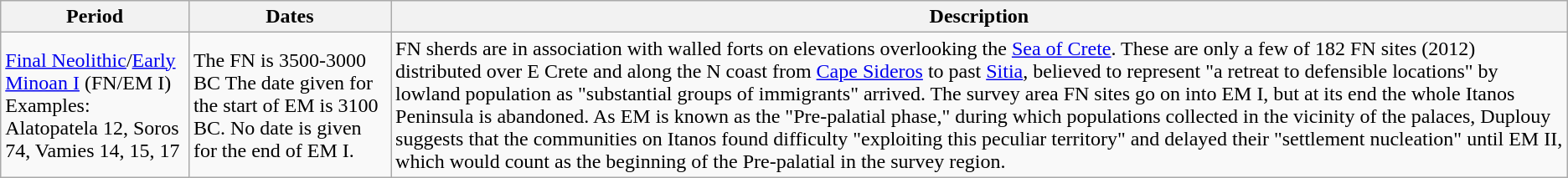<table class="wikitable" border=1 style="border-collapse:collapse">
<tr>
<th>Period</th>
<th>Dates</th>
<th>Description</th>
</tr>
<tr>
<td><a href='#'>Final Neolithic</a>/<a href='#'>Early Minoan I</a> (FN/EM I)<br>Examples: Alatopatela 12, Soros 74, Vamies 14, 15, 17</td>
<td>The FN is 3500-3000 BC The date given for the start of EM is 3100 BC. No date is given for the end of EM I.</td>
<td>FN sherds are in association with walled forts on elevations overlooking the <a href='#'>Sea of Crete</a>. These are only a few of 182 FN sites (2012) distributed over E Crete and along the N coast from <a href='#'>Cape Sideros</a> to past <a href='#'>Sitia</a>, believed to represent "a retreat to defensible locations" by lowland population as "substantial groups of immigrants" arrived. The survey area FN sites go on into EM I, but at its end the whole Itanos Peninsula is abandoned. As EM is known as the "Pre-palatial phase," during which populations collected in the vicinity of the palaces, Duplouy suggests that the communities on Itanos found difficulty "exploiting this peculiar territory" and delayed their "settlement nucleation" until EM II, which would count as the beginning of the Pre-palatial in the survey region.</td>
</tr>
</table>
